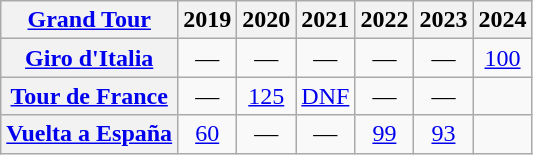<table class="wikitable plainrowheaders">
<tr>
<th scope="col"><a href='#'>Grand Tour</a></th>
<th scope="col">2019</th>
<th scope="col">2020</th>
<th scope="col">2021</th>
<th scope="col">2022</th>
<th scope="col">2023</th>
<th>2024</th>
</tr>
<tr style="text-align:center;">
<th scope="row"> <a href='#'>Giro d'Italia</a></th>
<td>—</td>
<td>—</td>
<td>—</td>
<td>—</td>
<td>—</td>
<td><a href='#'>100</a></td>
</tr>
<tr style="text-align:center;">
<th scope="row"> <a href='#'>Tour de France</a></th>
<td>—</td>
<td><a href='#'>125</a></td>
<td><a href='#'>DNF</a></td>
<td>—</td>
<td>—</td>
<td></td>
</tr>
<tr style="text-align:center;">
<th scope="row"> <a href='#'>Vuelta a España</a></th>
<td><a href='#'>60</a></td>
<td>—</td>
<td>—</td>
<td><a href='#'>99</a></td>
<td><a href='#'>93</a></td>
<td></td>
</tr>
</table>
